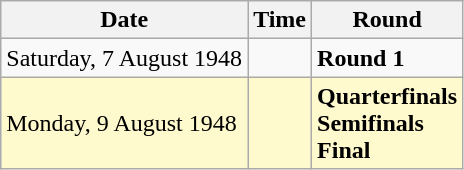<table class="wikitable">
<tr>
<th>Date</th>
<th>Time</th>
<th>Round</th>
</tr>
<tr>
<td>Saturday, 7 August 1948</td>
<td></td>
<td><strong>Round 1</strong></td>
</tr>
<tr style=background:lemonchiffon>
<td>Monday, 9 August 1948</td>
<td></td>
<td><strong>Quarterfinals</strong><br><strong>Semifinals</strong><br><strong>Final</strong></td>
</tr>
</table>
